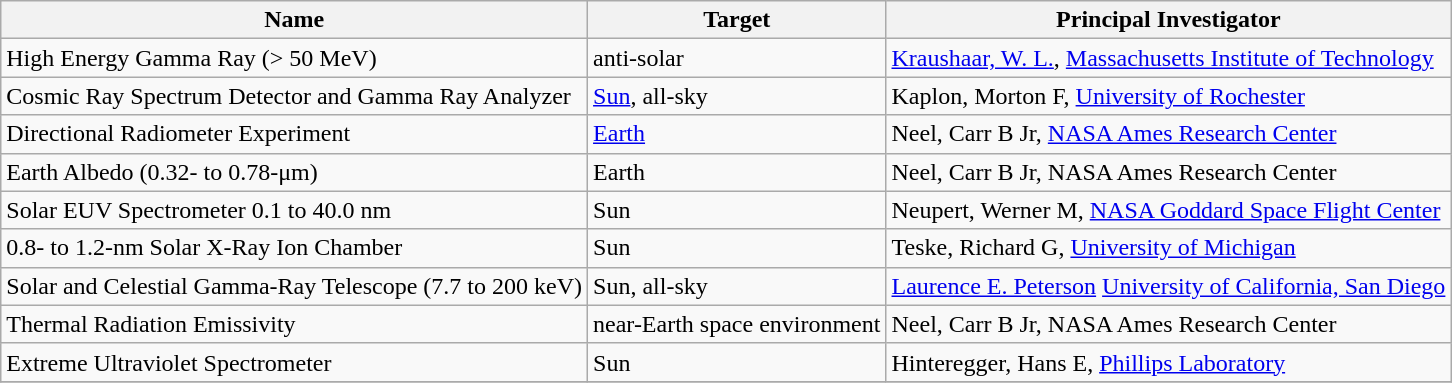<table class="wikitable sortable">
<tr>
<th>Name</th>
<th>Target</th>
<th>Principal Investigator</th>
</tr>
<tr>
<td>High Energy Gamma Ray (> 50 MeV)</td>
<td>anti-solar</td>
<td><a href='#'>Kraushaar, W. L.</a>, <a href='#'>Massachusetts Institute of Technology</a></td>
</tr>
<tr>
<td>Cosmic Ray Spectrum Detector and Gamma Ray Analyzer</td>
<td><a href='#'>Sun</a>, all-sky</td>
<td>Kaplon, Morton F, <a href='#'>University of Rochester</a></td>
</tr>
<tr>
<td>Directional Radiometer Experiment</td>
<td><a href='#'>Earth</a></td>
<td>Neel, Carr B Jr, <a href='#'>NASA Ames Research Center</a></td>
</tr>
<tr>
<td>Earth Albedo (0.32- to 0.78-μm)</td>
<td>Earth</td>
<td>Neel, Carr B Jr, NASA Ames Research Center</td>
</tr>
<tr>
<td>Solar EUV Spectrometer 0.1 to 40.0 nm</td>
<td>Sun</td>
<td>Neupert, Werner M, <a href='#'>NASA Goddard Space Flight Center</a></td>
</tr>
<tr>
<td>0.8- to 1.2-nm Solar X-Ray Ion Chamber</td>
<td>Sun</td>
<td>Teske, Richard G, <a href='#'>University of Michigan</a></td>
</tr>
<tr>
<td>Solar and Celestial Gamma-Ray Telescope (7.7 to 200 keV)</td>
<td>Sun, all-sky</td>
<td><a href='#'>Laurence E. Peterson</a> <a href='#'>University of California, San Diego</a></td>
</tr>
<tr>
<td>Thermal Radiation Emissivity</td>
<td>near-Earth space environment</td>
<td>Neel, Carr B Jr, NASA Ames Research Center</td>
</tr>
<tr>
<td>Extreme Ultraviolet Spectrometer</td>
<td>Sun</td>
<td>Hinteregger, Hans E, <a href='#'>Phillips Laboratory</a></td>
</tr>
<tr>
</tr>
</table>
